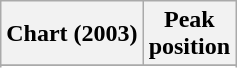<table class="wikitable sortable plainrowheaders" style="text-align:center">
<tr>
<th>Chart (2003)</th>
<th>Peak<br>position</th>
</tr>
<tr>
</tr>
<tr>
</tr>
<tr>
</tr>
</table>
